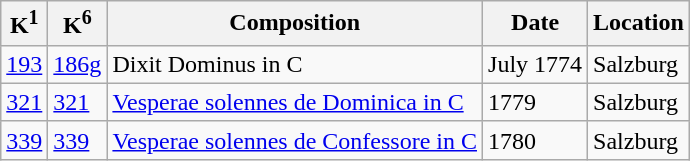<table class="wikitable sortable">
<tr>
<th>K<sup>1</sup></th>
<th>K<sup>6</sup></th>
<th>Composition</th>
<th>Date</th>
<th>Location</th>
</tr>
<tr>
<td><a href='#'>193</a></td>
<td><a href='#'>186g</a></td>
<td>Dixit Dominus in C</td>
<td>July 1774</td>
<td>Salzburg</td>
</tr>
<tr>
<td><a href='#'>321</a></td>
<td><a href='#'>321</a></td>
<td><a href='#'>Vesperae solennes de Dominica in C</a></td>
<td>1779</td>
<td>Salzburg</td>
</tr>
<tr>
<td><a href='#'>339</a></td>
<td><a href='#'>339</a></td>
<td><a href='#'>Vesperae solennes de Confessore in C</a></td>
<td>1780</td>
<td>Salzburg</td>
</tr>
</table>
